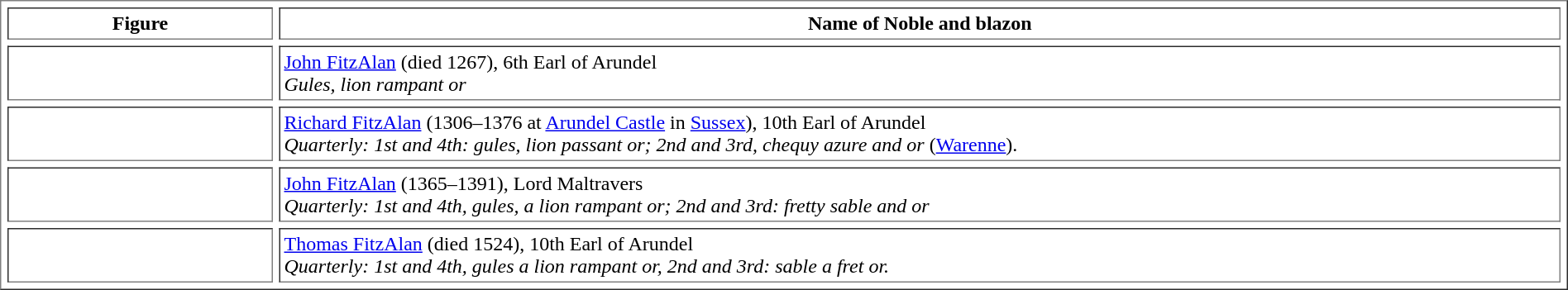<table border="1" cellpadding="3" cellspacing="5" width="100%">
<tr valign=top  align=center>
<td width="206"><strong>Figure</strong></td>
<td><strong>Name of Noble and blazon</strong></td>
</tr>
<tr valign=top>
<td align=center></td>
<td><a href='#'>John FitzAlan</a> (died 1267), 6th Earl of Arundel<br><em>Gules, lion rampant or</em></td>
</tr>
<tr valign=top>
<td align=center></td>
<td><a href='#'>Richard FitzAlan</a> (1306–1376 at <a href='#'>Arundel Castle</a> in <a href='#'>Sussex</a>), 10th Earl of Arundel<br><em>Quarterly: 1st and 4th: gules, lion passant or; 2nd and 3rd, chequy azure and or</em>  (<a href='#'>Warenne</a>).</td>
</tr>
<tr valign=top>
<td align=center></td>
<td><a href='#'>John FitzAlan</a> (1365–1391), Lord Maltravers<br><em>Quarterly: 1st and 4th, gules, a lion rampant or; 2nd and 3rd: fretty sable and or</em></td>
</tr>
<tr valign=top>
<td align=center></td>
<td><a href='#'>Thomas FitzAlan</a> (died 1524), 10th Earl of Arundel<br><em>Quarterly: 1st and 4th, gules a lion rampant or, 2nd and 3rd: sable a fret or.</em></td>
</tr>
</table>
